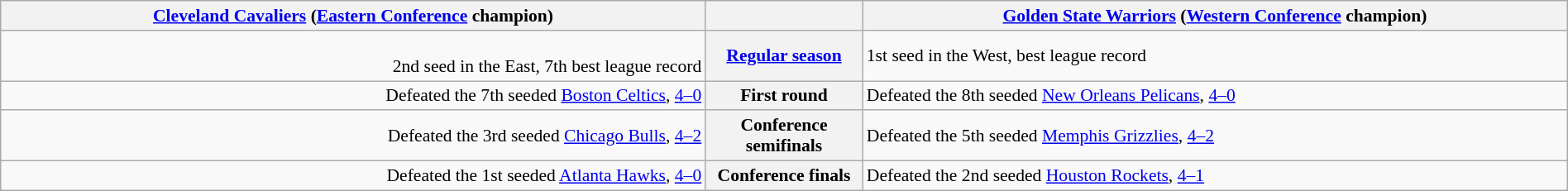<table style="width:100%; font-size:90%" class="wikitable">
<tr valign=top>
<th colspan="2" style="width:45%;"><a href='#'>Cleveland Cavaliers</a> (<a href='#'>Eastern Conference</a> champion)</th>
<th></th>
<th colspan="2" style="width:45%;"><a href='#'>Golden State Warriors</a> (<a href='#'>Western Conference</a> champion)</th>
</tr>
<tr>
<td align=right><br> 2nd seed in the East, 7th best league record</td>
<th colspan=2><a href='#'>Regular season</a></th>
<td> 1st seed in the West, best league record</td>
</tr>
<tr>
<td align=right>Defeated the 7th seeded <a href='#'>Boston Celtics</a>, <a href='#'>4–0</a></td>
<th colspan=2>First round</th>
<td align=left>Defeated the 8th seeded <a href='#'>New Orleans Pelicans</a>, <a href='#'>4–0</a></td>
</tr>
<tr>
<td align=right>Defeated the 3rd seeded <a href='#'>Chicago Bulls</a>, <a href='#'>4–2</a></td>
<th colspan=2>Conference semifinals</th>
<td align=left>Defeated the 5th seeded <a href='#'>Memphis Grizzlies</a>, <a href='#'>4–2</a></td>
</tr>
<tr>
<td align=right>Defeated the 1st seeded <a href='#'>Atlanta Hawks</a>, <a href='#'>4–0</a></td>
<th colspan=2>Conference finals</th>
<td align=left>Defeated the 2nd seeded <a href='#'>Houston Rockets</a>, <a href='#'>4–1</a></td>
</tr>
</table>
